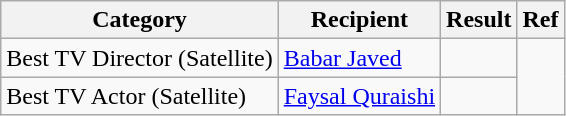<table class="wikitable style">
<tr>
<th>Category</th>
<th>Recipient</th>
<th>Result</th>
<th>Ref</th>
</tr>
<tr>
<td>Best TV Director (Satellite)</td>
<td><a href='#'>Babar Javed</a></td>
<td></td>
<td rowspan="2"></td>
</tr>
<tr>
<td>Best TV Actor (Satellite)</td>
<td><a href='#'>Faysal Quraishi</a></td>
<td></td>
</tr>
</table>
